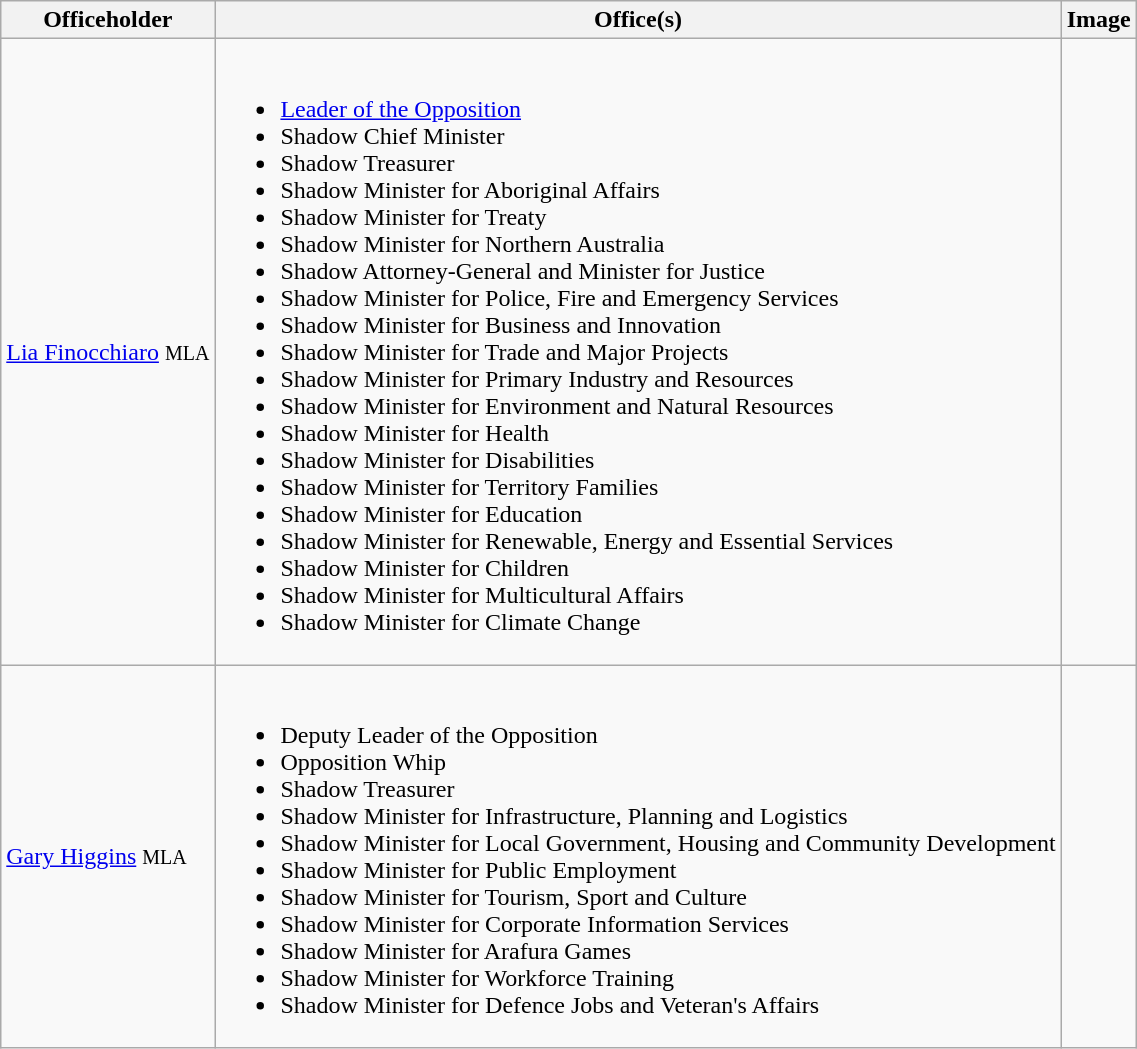<table class="wikitable">
<tr>
<th>Officeholder</th>
<th>Office(s)</th>
<th>Image</th>
</tr>
<tr>
<td><a href='#'>Lia Finocchiaro</a> <small>MLA</small></td>
<td><br><ul><li><a href='#'>Leader of the Opposition</a></li><li>Shadow Chief Minister</li><li>Shadow Treasurer</li><li>Shadow Minister for Aboriginal Affairs</li><li>Shadow Minister for Treaty</li><li>Shadow Minister for Northern Australia</li><li>Shadow Attorney-General and Minister for Justice</li><li>Shadow Minister for Police, Fire and Emergency Services</li><li>Shadow Minister for Business and Innovation</li><li>Shadow Minister for Trade and Major Projects</li><li>Shadow Minister for Primary Industry and Resources</li><li>Shadow Minister for Environment and Natural Resources</li><li>Shadow Minister for Health</li><li>Shadow Minister for Disabilities</li><li>Shadow Minister for Territory Families</li><li>Shadow Minister for Education</li><li>Shadow Minister for Renewable, Energy and Essential Services</li><li>Shadow Minister for Children</li><li>Shadow Minister for Multicultural Affairs</li><li>Shadow Minister for Climate Change</li></ul></td>
<td></td>
</tr>
<tr>
<td><a href='#'>Gary Higgins</a> <small>MLA</small></td>
<td><br><ul><li>Deputy Leader of the Opposition</li><li>Opposition Whip</li><li>Shadow Treasurer</li><li>Shadow Minister for Infrastructure, Planning and Logistics</li><li>Shadow Minister for Local Government, Housing and Community Development</li><li>Shadow Minister for Public Employment</li><li>Shadow Minister for Tourism, Sport and Culture</li><li>Shadow Minister for Corporate Information Services</li><li>Shadow Minister for Arafura Games</li><li>Shadow Minister for Workforce Training</li><li>Shadow Minister for Defence Jobs and Veteran's Affairs</li></ul></td>
<td></td>
</tr>
</table>
